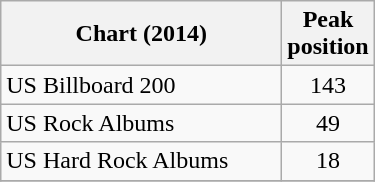<table class="wikitable">
<tr>
<th align="left" width="180">Chart (2014)</th>
<th align="left">Peak<br>position</th>
</tr>
<tr>
<td align="left">US Billboard 200</td>
<td align="center">143</td>
</tr>
<tr>
<td>US Rock Albums</td>
<td align="center">49</td>
</tr>
<tr>
<td>US Hard Rock Albums</td>
<td align="center">18</td>
</tr>
<tr>
</tr>
</table>
